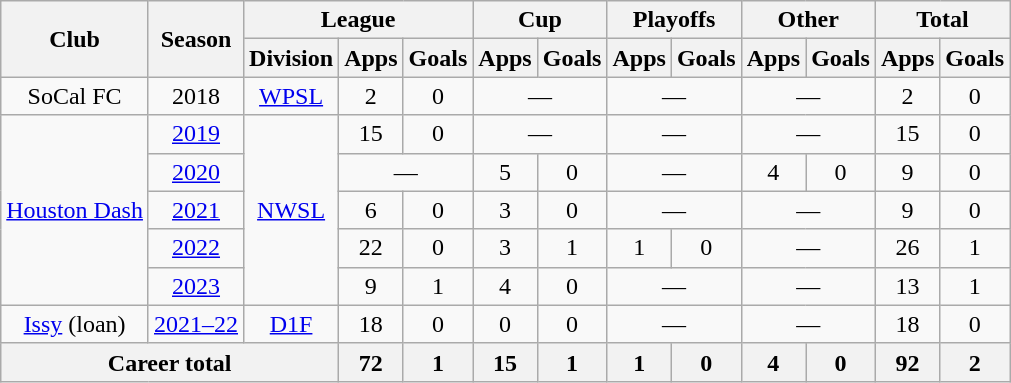<table class="wikitable" style="text-align: center;">
<tr>
<th rowspan="2">Club</th>
<th rowspan="2">Season</th>
<th colspan="3">League</th>
<th colspan="2">Cup</th>
<th colspan="2">Playoffs</th>
<th colspan="2">Other</th>
<th colspan="2">Total</th>
</tr>
<tr>
<th>Division</th>
<th>Apps</th>
<th>Goals</th>
<th>Apps</th>
<th>Goals</th>
<th>Apps</th>
<th>Goals</th>
<th>Apps</th>
<th>Goals</th>
<th>Apps</th>
<th>Goals</th>
</tr>
<tr>
<td>SoCal FC</td>
<td>2018</td>
<td><a href='#'>WPSL</a></td>
<td>2</td>
<td>0</td>
<td colspan="2">—</td>
<td colspan="2">—</td>
<td colspan="2">—</td>
<td>2</td>
<td>0</td>
</tr>
<tr>
<td rowspan="5"><a href='#'>Houston Dash</a></td>
<td><a href='#'>2019</a></td>
<td rowspan="5"><a href='#'>NWSL</a></td>
<td>15</td>
<td>0</td>
<td colspan="2">—</td>
<td colspan="2">—</td>
<td colspan="2">—</td>
<td>15</td>
<td>0</td>
</tr>
<tr>
<td><a href='#'>2020</a></td>
<td colspan="2">—</td>
<td>5</td>
<td>0</td>
<td colspan="2">—</td>
<td>4</td>
<td>0</td>
<td>9</td>
<td>0</td>
</tr>
<tr>
<td><a href='#'>2021</a></td>
<td>6</td>
<td>0</td>
<td>3</td>
<td>0</td>
<td colspan="2">—</td>
<td colspan="2">—</td>
<td>9</td>
<td>0</td>
</tr>
<tr>
<td><a href='#'>2022</a></td>
<td>22</td>
<td>0</td>
<td>3</td>
<td>1</td>
<td>1</td>
<td>0</td>
<td colspan="2">—</td>
<td>26</td>
<td>1</td>
</tr>
<tr>
<td><a href='#'>2023</a></td>
<td>9</td>
<td>1</td>
<td>4</td>
<td>0</td>
<td colspan="2">—</td>
<td colspan="2">—</td>
<td>13</td>
<td>1</td>
</tr>
<tr>
<td><a href='#'>Issy</a> (loan)</td>
<td><a href='#'>2021–22</a></td>
<td><a href='#'>D1F</a></td>
<td>18</td>
<td>0</td>
<td>0</td>
<td>0</td>
<td colspan="2">—</td>
<td colspan="2">—</td>
<td>18</td>
<td>0</td>
</tr>
<tr>
<th colspan="3">Career total</th>
<th>72</th>
<th>1</th>
<th>15</th>
<th>1</th>
<th>1</th>
<th>0</th>
<th>4</th>
<th>0</th>
<th>92</th>
<th>2</th>
</tr>
</table>
